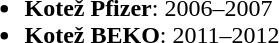<table>
<tr style="vertical-align: top;">
<td><br><ul><li><strong>Kotež Pfizer</strong>: 2006–2007</li><li><strong>Kotež BEKO</strong>: 2011–2012</li></ul></td>
</tr>
</table>
